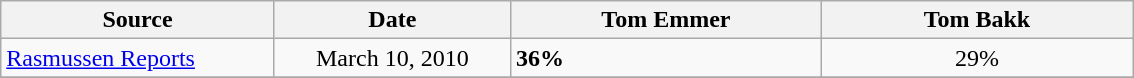<table class="wikitable collapsible">
<tr>
<th width="175px">Source</th>
<th width="150px">Date</th>
<th width="200px" align="center">Tom Emmer</th>
<th width="200px" align="center">Tom Bakk</th>
</tr>
<tr>
<td><a href='#'>Rasmussen Reports</a></td>
<td align="center">March 10, 2010</td>
<td><strong>36%</strong></td>
<td align="center">29%</td>
</tr>
<tr>
</tr>
</table>
